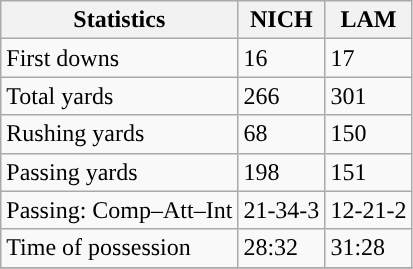<table class="wikitable" style="float: left;">
<tr>
<th>Statistics</th>
<th>NICH</th>
<th>LAM</th>
</tr>
<tr>
<td>First downs</td>
<td>16</td>
<td>17</td>
</tr>
<tr>
<td>Total yards</td>
<td>266</td>
<td>301</td>
</tr>
<tr>
<td>Rushing yards</td>
<td>68</td>
<td>150</td>
</tr>
<tr>
<td>Passing yards</td>
<td>198</td>
<td>151</td>
</tr>
<tr>
<td>Passing: Comp–Att–Int</td>
<td>21-34-3</td>
<td>12-21-2</td>
</tr>
<tr>
<td>Time of possession</td>
<td>28:32</td>
<td>31:28</td>
</tr>
<tr>
</tr>
</table>
